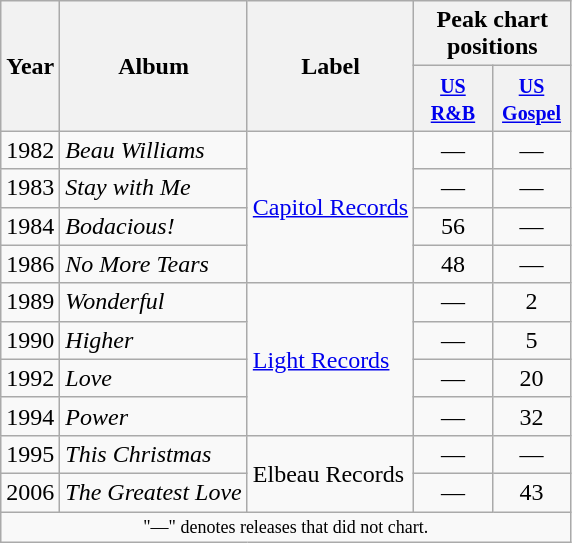<table class="wikitable">
<tr>
<th scope="col" rowspan="2">Year</th>
<th scope="col" rowspan="2">Album</th>
<th scope="col" rowspan="2">Label</th>
<th scope="col" colspan="2">Peak chart positions</th>
</tr>
<tr>
<th style="width:45px;"><small><a href='#'>US R&B</a></small><br></th>
<th style="width:45px;"><small><a href='#'>US Gospel</a></small><br></th>
</tr>
<tr>
<td>1982</td>
<td><em>Beau Williams</em></td>
<td rowspan="4"><a href='#'>Capitol Records</a></td>
<td align=center>—</td>
<td align=center>—</td>
</tr>
<tr>
<td>1983</td>
<td><em>Stay with Me</em></td>
<td align=center>—</td>
<td align=center>—</td>
</tr>
<tr>
<td>1984</td>
<td><em>Bodacious!</em></td>
<td align=center>56</td>
<td align=center>—</td>
</tr>
<tr>
<td>1986</td>
<td><em>No More Tears</em></td>
<td align=center>48</td>
<td align=center>—</td>
</tr>
<tr>
<td>1989</td>
<td><em>Wonderful</em></td>
<td rowspan="4"><a href='#'>Light Records</a></td>
<td align=center>—</td>
<td align=center>2</td>
</tr>
<tr>
<td>1990</td>
<td><em>Higher</em></td>
<td align=center>—</td>
<td align=center>5</td>
</tr>
<tr>
<td>1992</td>
<td><em>Love</em></td>
<td align=center>—</td>
<td align=center>20</td>
</tr>
<tr>
<td>1994</td>
<td><em>Power</em></td>
<td align=center>—</td>
<td align=center>32</td>
</tr>
<tr>
<td>1995</td>
<td><em>This Christmas</em></td>
<td rowspan="2">Elbeau Records</td>
<td align=center>—</td>
<td align=center>—</td>
</tr>
<tr>
<td>2006</td>
<td><em>The Greatest Love</em></td>
<td align=center>—</td>
<td align=center>43</td>
</tr>
<tr>
<td colspan="6" style="text-align:center; font-size:9pt;">"—" denotes releases that did not chart.</td>
</tr>
</table>
